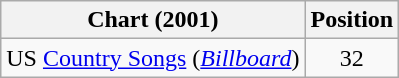<table class="wikitable sortable">
<tr>
<th scope="col">Chart (2001)</th>
<th scope="col">Position</th>
</tr>
<tr>
<td>US <a href='#'>Country Songs</a> (<em><a href='#'>Billboard</a></em>)</td>
<td align="center">32</td>
</tr>
</table>
